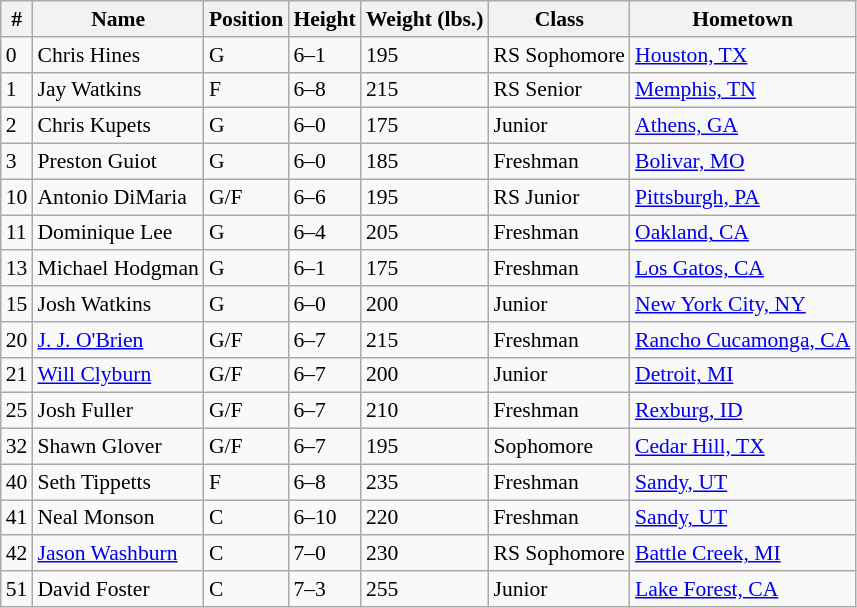<table class="wikitable" style="font-size: 90%">
<tr>
<th>#</th>
<th>Name</th>
<th>Position</th>
<th>Height</th>
<th>Weight (lbs.)</th>
<th>Class</th>
<th>Hometown</th>
</tr>
<tr>
<td>0</td>
<td>Chris Hines</td>
<td>G</td>
<td>6–1</td>
<td>195</td>
<td>RS Sophomore</td>
<td><a href='#'>Houston, TX</a></td>
</tr>
<tr>
<td>1</td>
<td>Jay Watkins</td>
<td>F</td>
<td>6–8</td>
<td>215</td>
<td>RS Senior</td>
<td><a href='#'>Memphis, TN</a></td>
</tr>
<tr>
<td>2</td>
<td>Chris Kupets</td>
<td>G</td>
<td>6–0</td>
<td>175</td>
<td>Junior</td>
<td><a href='#'>Athens, GA</a></td>
</tr>
<tr>
<td>3</td>
<td>Preston Guiot</td>
<td>G</td>
<td>6–0</td>
<td>185</td>
<td>Freshman</td>
<td><a href='#'>Bolivar, MO</a></td>
</tr>
<tr>
<td>10</td>
<td>Antonio DiMaria</td>
<td>G/F</td>
<td>6–6</td>
<td>195</td>
<td>RS Junior</td>
<td><a href='#'>Pittsburgh, PA</a></td>
</tr>
<tr>
<td>11</td>
<td>Dominique Lee</td>
<td>G</td>
<td>6–4</td>
<td>205</td>
<td>Freshman</td>
<td><a href='#'>Oakland, CA</a></td>
</tr>
<tr>
<td>13</td>
<td>Michael Hodgman</td>
<td>G</td>
<td>6–1</td>
<td>175</td>
<td>Freshman</td>
<td><a href='#'>Los Gatos, CA</a></td>
</tr>
<tr>
<td>15</td>
<td>Josh Watkins</td>
<td>G</td>
<td>6–0</td>
<td>200</td>
<td>Junior</td>
<td><a href='#'>New York City, NY</a></td>
</tr>
<tr>
<td>20</td>
<td><a href='#'>J. J. O'Brien</a></td>
<td>G/F</td>
<td>6–7</td>
<td>215</td>
<td>Freshman</td>
<td><a href='#'>Rancho Cucamonga, CA</a></td>
</tr>
<tr>
<td>21</td>
<td><a href='#'>Will Clyburn</a></td>
<td>G/F</td>
<td>6–7</td>
<td>200</td>
<td>Junior</td>
<td><a href='#'>Detroit, MI</a></td>
</tr>
<tr>
<td>25</td>
<td>Josh Fuller</td>
<td>G/F</td>
<td>6–7</td>
<td>210</td>
<td>Freshman</td>
<td><a href='#'>Rexburg, ID</a></td>
</tr>
<tr>
<td>32</td>
<td>Shawn Glover</td>
<td>G/F</td>
<td>6–7</td>
<td>195</td>
<td>Sophomore</td>
<td><a href='#'>Cedar Hill, TX</a></td>
</tr>
<tr>
<td>40</td>
<td>Seth Tippetts</td>
<td>F</td>
<td>6–8</td>
<td>235</td>
<td>Freshman</td>
<td><a href='#'>Sandy, UT</a></td>
</tr>
<tr>
<td>41</td>
<td>Neal Monson</td>
<td>C</td>
<td>6–10</td>
<td>220</td>
<td>Freshman</td>
<td><a href='#'>Sandy, UT</a></td>
</tr>
<tr>
<td>42</td>
<td><a href='#'>Jason Washburn</a></td>
<td>C</td>
<td>7–0</td>
<td>230</td>
<td>RS Sophomore</td>
<td><a href='#'>Battle Creek, MI</a></td>
</tr>
<tr>
<td>51</td>
<td>David Foster</td>
<td>C</td>
<td>7–3</td>
<td>255</td>
<td>Junior</td>
<td><a href='#'>Lake Forest, CA</a></td>
</tr>
</table>
